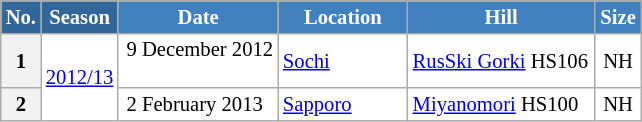<table class="wikitable sortable" style="font-size:86%; line-height:15px; text-align:left; border:grey solid 1px; border-collapse:collapse; background:#ffffff;">
<tr style="background:#efefef;">
<th style="background-color:#369; color:white; width:10px;">No.</th>
<th style="background-color:#369; color:white;  width:30px;">Season</th>
<th style="background-color:#4180be; color:white; width:100px;">Date</th>
<th style="background-color:#4180be; color:white; width:80px;">Location</th>
<th style="background-color:#4180be; color:white; width:118px;">Hill</th>
<th style="background-color:#4180be; color:white; width:25px;">Size</th>
</tr>
<tr>
<th scope=row style="text-align:center;">1</th>
<td rowspan=2 align=center><a href='#'>2012/13</a></td>
<td align=right>9 December 2012  </td>
<td> <a href='#'>Sochi</a></td>
<td><a href='#'>RusSki Gorki</a> HS106</td>
<td align=center>NH</td>
</tr>
<tr>
<th scope=row style="text-align:center;">2</th>
<td align=right>2 February 2013  </td>
<td> <a href='#'>Sapporo</a></td>
<td><a href='#'>Miyanomori</a> HS100</td>
<td align=center>NH</td>
</tr>
</table>
